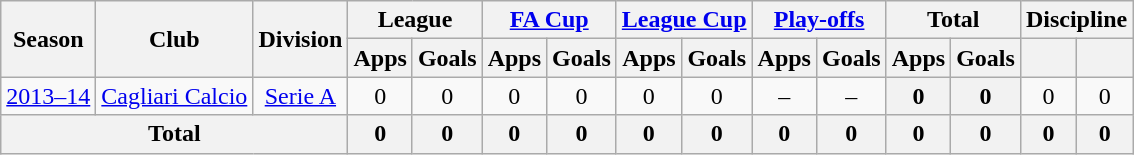<table class="wikitable" style="text-align: center;">
<tr>
<th rowspan="2">Season</th>
<th rowspan="2">Club</th>
<th rowspan="2">Division</th>
<th colspan="2">League</th>
<th colspan="2"><a href='#'>FA Cup</a></th>
<th colspan="2"><a href='#'>League Cup</a></th>
<th colspan="2"><a href='#'>Play-offs</a></th>
<th colspan="2">Total</th>
<th colspan="2">Discipline</th>
</tr>
<tr>
<th>Apps</th>
<th>Goals</th>
<th>Apps</th>
<th>Goals</th>
<th>Apps</th>
<th>Goals</th>
<th>Apps</th>
<th>Goals</th>
<th>Apps</th>
<th>Goals</th>
<th></th>
<th></th>
</tr>
<tr>
<td><a href='#'>2013–14</a></td>
<td><a href='#'>Cagliari Calcio</a></td>
<td rowspan=1><a href='#'>Serie A</a></td>
<td>0</td>
<td>0</td>
<td>0</td>
<td>0</td>
<td>0</td>
<td>0</td>
<td>–</td>
<td>–</td>
<th>0</th>
<th>0</th>
<td>0</td>
<td>0</td>
</tr>
<tr>
<th colspan=3>Total</th>
<th>0</th>
<th>0</th>
<th>0</th>
<th>0</th>
<th>0</th>
<th>0</th>
<th>0</th>
<th>0</th>
<th>0</th>
<th>0</th>
<th>0</th>
<th>0</th>
</tr>
</table>
